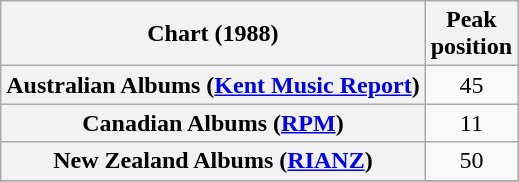<table class="wikitable sortable plainrowheaders" style="text-align:center">
<tr>
<th>Chart (1988)</th>
<th>Peak<br>position</th>
</tr>
<tr>
<th scope="row">Australian Albums (<a href='#'>Kent Music Report</a>)</th>
<td align="center">45</td>
</tr>
<tr>
<th scope="row">Canadian Albums (<a href='#'>RPM</a>)</th>
<td align="center">11</td>
</tr>
<tr>
<th scope="row">New Zealand Albums (<a href='#'>RIANZ</a>)</th>
<td style="text-align:center;">50</td>
</tr>
<tr>
</tr>
<tr>
</tr>
</table>
